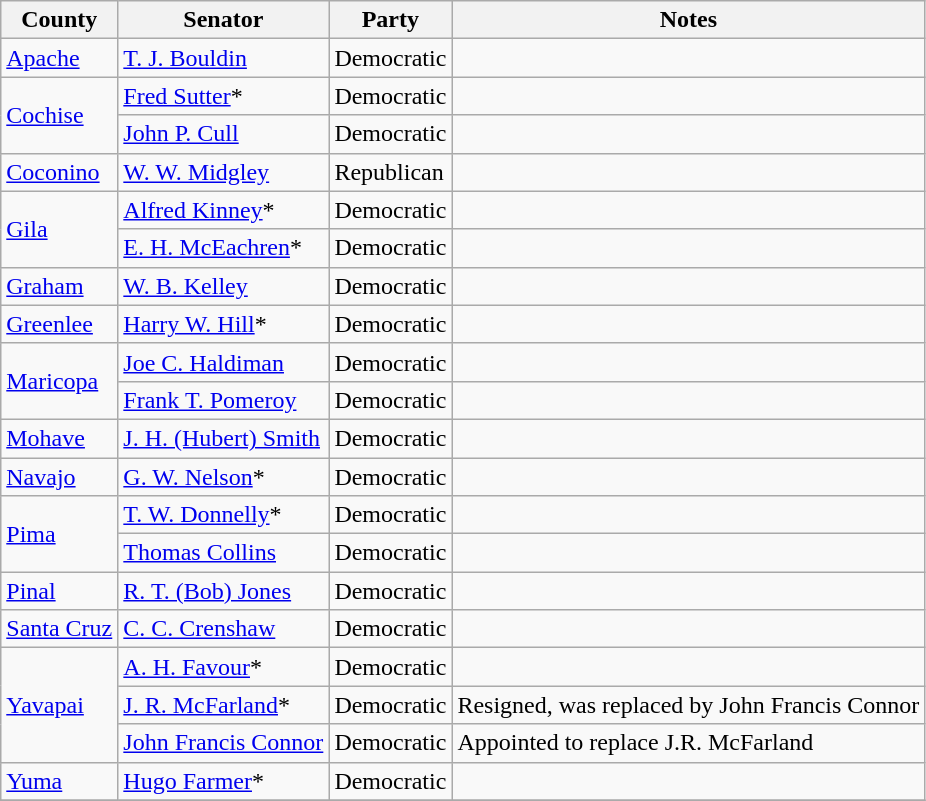<table class=wikitable>
<tr>
<th>County</th>
<th>Senator</th>
<th>Party</th>
<th>Notes</th>
</tr>
<tr>
<td><a href='#'>Apache</a></td>
<td><a href='#'>T. J. Bouldin</a></td>
<td>Democratic</td>
<td></td>
</tr>
<tr>
<td rowspan="2"><a href='#'>Cochise</a></td>
<td><a href='#'>Fred Sutter</a>*</td>
<td>Democratic</td>
<td></td>
</tr>
<tr>
<td><a href='#'>John P. Cull</a></td>
<td>Democratic</td>
<td></td>
</tr>
<tr>
<td><a href='#'>Coconino</a></td>
<td><a href='#'>W. W. Midgley</a></td>
<td>Republican</td>
<td></td>
</tr>
<tr>
<td rowspan="2"><a href='#'>Gila</a></td>
<td><a href='#'>Alfred Kinney</a>*</td>
<td>Democratic</td>
<td></td>
</tr>
<tr>
<td><a href='#'>E. H. McEachren</a>*</td>
<td>Democratic</td>
<td></td>
</tr>
<tr>
<td><a href='#'>Graham</a></td>
<td><a href='#'>W. B. Kelley</a></td>
<td>Democratic</td>
<td></td>
</tr>
<tr>
<td><a href='#'>Greenlee</a></td>
<td><a href='#'>Harry W. Hill</a>*</td>
<td>Democratic</td>
<td></td>
</tr>
<tr>
<td rowspan="2"><a href='#'>Maricopa</a></td>
<td><a href='#'>Joe C. Haldiman</a></td>
<td>Democratic</td>
<td></td>
</tr>
<tr>
<td><a href='#'>Frank T. Pomeroy</a></td>
<td>Democratic</td>
<td></td>
</tr>
<tr>
<td><a href='#'>Mohave</a></td>
<td><a href='#'>J. H. (Hubert) Smith</a></td>
<td>Democratic</td>
<td></td>
</tr>
<tr>
<td><a href='#'>Navajo</a></td>
<td><a href='#'>G. W. Nelson</a>*</td>
<td>Democratic</td>
<td></td>
</tr>
<tr>
<td rowspan="2"><a href='#'>Pima</a></td>
<td><a href='#'>T. W. Donnelly</a>*</td>
<td>Democratic</td>
<td></td>
</tr>
<tr>
<td><a href='#'>Thomas Collins</a></td>
<td>Democratic</td>
<td></td>
</tr>
<tr>
<td><a href='#'>Pinal</a></td>
<td><a href='#'>R. T. (Bob) Jones</a></td>
<td>Democratic</td>
<td></td>
</tr>
<tr>
<td><a href='#'>Santa Cruz</a></td>
<td><a href='#'>C. C. Crenshaw</a></td>
<td>Democratic</td>
<td></td>
</tr>
<tr>
<td rowspan="3"><a href='#'>Yavapai</a></td>
<td><a href='#'>A. H. Favour</a>*</td>
<td>Democratic</td>
<td></td>
</tr>
<tr>
<td><a href='#'>J. R. McFarland</a>*</td>
<td>Democratic</td>
<td>Resigned, was replaced by John Francis Connor</td>
</tr>
<tr>
<td><a href='#'>John Francis Connor</a></td>
<td>Democratic</td>
<td>Appointed to replace J.R. McFarland</td>
</tr>
<tr>
<td><a href='#'>Yuma</a></td>
<td><a href='#'>Hugo Farmer</a>*</td>
<td>Democratic</td>
<td></td>
</tr>
<tr>
</tr>
</table>
